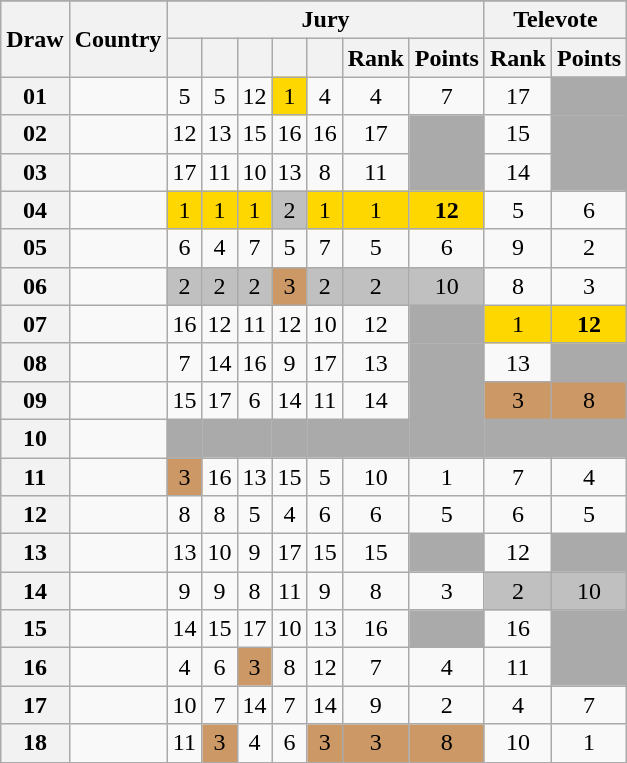<table class="sortable wikitable collapsible plainrowheaders" style="text-align:center;">
<tr>
</tr>
<tr>
<th scope="col" rowspan="2">Draw</th>
<th scope="col" rowspan="2">Country</th>
<th scope="col" colspan="7">Jury</th>
<th scope="col" colspan="2">Televote</th>
</tr>
<tr>
<th scope="col"><small></small></th>
<th scope="col"><small></small></th>
<th scope="col"><small></small></th>
<th scope="col"><small></small></th>
<th scope="col"><small></small></th>
<th scope="col">Rank</th>
<th scope="col">Points</th>
<th scope="col">Rank</th>
<th scope="col">Points</th>
</tr>
<tr>
<th scope="row" style="text-align:center;">01</th>
<td style="text-align:left;"></td>
<td>5</td>
<td>5</td>
<td>12</td>
<td style="background:gold;">1</td>
<td>4</td>
<td>4</td>
<td>7</td>
<td>17</td>
<td style="background:#AAAAAA;"></td>
</tr>
<tr>
<th scope="row" style="text-align:center;">02</th>
<td style="text-align:left;"></td>
<td>12</td>
<td>13</td>
<td>15</td>
<td>16</td>
<td>16</td>
<td>17</td>
<td style="background:#AAAAAA;"></td>
<td>15</td>
<td style="background:#AAAAAA;"></td>
</tr>
<tr>
<th scope="row" style="text-align:center;">03</th>
<td style="text-align:left;"></td>
<td>17</td>
<td>11</td>
<td>10</td>
<td>13</td>
<td>8</td>
<td>11</td>
<td style="background:#AAAAAA;"></td>
<td>14</td>
<td style="background:#AAAAAA;"></td>
</tr>
<tr>
<th scope="row" style="text-align:center;">04</th>
<td style="text-align:left;"></td>
<td style="background:gold;">1</td>
<td style="background:gold;">1</td>
<td style="background:gold;">1</td>
<td style="background:silver;">2</td>
<td style="background:gold;">1</td>
<td style="background:gold;">1</td>
<td style="background:gold;"><strong>12</strong></td>
<td>5</td>
<td>6</td>
</tr>
<tr>
<th scope="row" style="text-align:center;">05</th>
<td style="text-align:left;"></td>
<td>6</td>
<td>4</td>
<td>7</td>
<td>5</td>
<td>7</td>
<td>5</td>
<td>6</td>
<td>9</td>
<td>2</td>
</tr>
<tr>
<th scope="row" style="text-align:center;">06</th>
<td style="text-align:left;"></td>
<td style="background:silver;">2</td>
<td style="background:silver;">2</td>
<td style="background:silver;">2</td>
<td style="background:#CC9966;">3</td>
<td style="background:silver;">2</td>
<td style="background:silver;">2</td>
<td style="background:silver;">10</td>
<td>8</td>
<td>3</td>
</tr>
<tr>
<th scope="row" style="text-align:center;">07</th>
<td style="text-align:left;"></td>
<td>16</td>
<td>12</td>
<td>11</td>
<td>12</td>
<td>10</td>
<td>12</td>
<td style="background:#AAAAAA;"></td>
<td style="background:gold;">1</td>
<td style="background:gold;"><strong>12</strong></td>
</tr>
<tr>
<th scope="row" style="text-align:center;">08</th>
<td style="text-align:left;"></td>
<td>7</td>
<td>14</td>
<td>16</td>
<td>9</td>
<td>17</td>
<td>13</td>
<td style="background:#AAAAAA;"></td>
<td>13</td>
<td style="background:#AAAAAA;"></td>
</tr>
<tr>
<th scope="row" style="text-align:center;">09</th>
<td style="text-align:left;"></td>
<td>15</td>
<td>17</td>
<td>6</td>
<td>14</td>
<td>11</td>
<td>14</td>
<td style="background:#AAAAAA;"></td>
<td style="background:#CC9966;">3</td>
<td style="background:#CC9966;">8</td>
</tr>
<tr class="sortbottom">
<th scope="row" style="text-align:center;">10</th>
<td style="text-align:left;"></td>
<td style="background:#AAAAAA;"></td>
<td style="background:#AAAAAA;"></td>
<td style="background:#AAAAAA;"></td>
<td style="background:#AAAAAA;"></td>
<td style="background:#AAAAAA;"></td>
<td style="background:#AAAAAA;"></td>
<td style="background:#AAAAAA;"></td>
<td style="background:#AAAAAA;"></td>
<td style="background:#AAAAAA;"></td>
</tr>
<tr>
<th scope="row" style="text-align:center;">11</th>
<td style="text-align:left;"></td>
<td style="background:#CC9966;">3</td>
<td>16</td>
<td>13</td>
<td>15</td>
<td>5</td>
<td>10</td>
<td>1</td>
<td>7</td>
<td>4</td>
</tr>
<tr>
<th scope="row" style="text-align:center;">12</th>
<td style="text-align:left;"></td>
<td>8</td>
<td>8</td>
<td>5</td>
<td>4</td>
<td>6</td>
<td>6</td>
<td>5</td>
<td>6</td>
<td>5</td>
</tr>
<tr>
<th scope="row" style="text-align:center;">13</th>
<td style="text-align:left;"></td>
<td>13</td>
<td>10</td>
<td>9</td>
<td>17</td>
<td>15</td>
<td>15</td>
<td style="background:#AAAAAA;"></td>
<td>12</td>
<td style="background:#AAAAAA;"></td>
</tr>
<tr>
<th scope="row" style="text-align:center;">14</th>
<td style="text-align:left;"></td>
<td>9</td>
<td>9</td>
<td>8</td>
<td>11</td>
<td>9</td>
<td>8</td>
<td>3</td>
<td style="background:silver;">2</td>
<td style="background:silver;">10</td>
</tr>
<tr>
<th scope="row" style="text-align:center;">15</th>
<td style="text-align:left;"></td>
<td>14</td>
<td>15</td>
<td>17</td>
<td>10</td>
<td>13</td>
<td>16</td>
<td style="background:#AAAAAA;"></td>
<td>16</td>
<td style="background:#AAAAAA;"></td>
</tr>
<tr>
<th scope="row" style="text-align:center;">16</th>
<td style="text-align:left;"></td>
<td>4</td>
<td>6</td>
<td style="background:#CC9966;">3</td>
<td>8</td>
<td>12</td>
<td>7</td>
<td>4</td>
<td>11</td>
<td style="background:#AAAAAA;"></td>
</tr>
<tr>
<th scope="row" style="text-align:center;">17</th>
<td style="text-align:left;"></td>
<td>10</td>
<td>7</td>
<td>14</td>
<td>7</td>
<td>14</td>
<td>9</td>
<td>2</td>
<td>4</td>
<td>7</td>
</tr>
<tr>
<th scope="row" style="text-align:center;">18</th>
<td style="text-align:left;"></td>
<td>11</td>
<td style="background:#CC9966;">3</td>
<td>4</td>
<td>6</td>
<td style="background:#CC9966;">3</td>
<td style="background:#CC9966;">3</td>
<td style="background:#CC9966;">8</td>
<td>10</td>
<td>1</td>
</tr>
</table>
